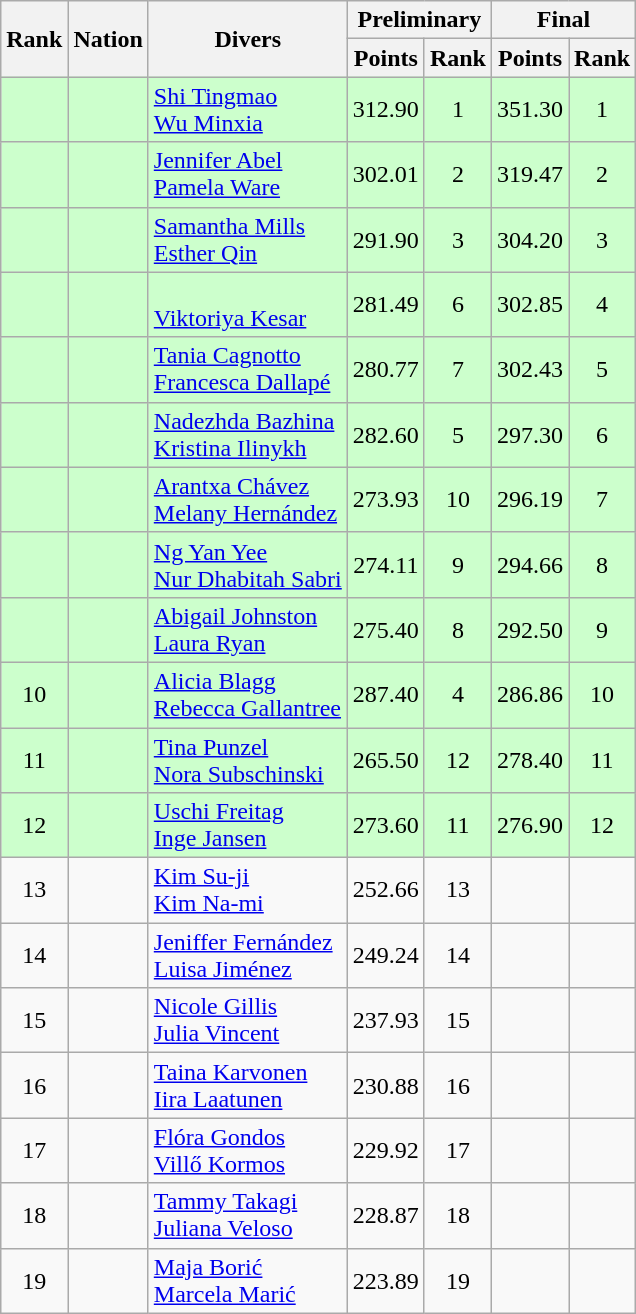<table class="wikitable sortable" style="text-align:center">
<tr>
<th rowspan=2>Rank</th>
<th rowspan=2>Nation</th>
<th rowspan=2>Divers</th>
<th colspan=2>Preliminary</th>
<th colspan=2>Final</th>
</tr>
<tr>
<th>Points</th>
<th>Rank</th>
<th>Points</th>
<th>Rank</th>
</tr>
<tr bgcolor=ccffcc>
<td></td>
<td align=left></td>
<td align=left><a href='#'>Shi Tingmao</a><br><a href='#'>Wu Minxia</a></td>
<td>312.90</td>
<td>1</td>
<td>351.30</td>
<td>1</td>
</tr>
<tr bgcolor=ccffcc>
<td></td>
<td align=left></td>
<td align=left><a href='#'>Jennifer Abel</a><br><a href='#'>Pamela Ware</a></td>
<td>302.01</td>
<td>2</td>
<td>319.47</td>
<td>2</td>
</tr>
<tr bgcolor=ccffcc>
<td></td>
<td align=left></td>
<td align=left><a href='#'>Samantha Mills</a><br><a href='#'>Esther Qin</a></td>
<td>291.90</td>
<td>3</td>
<td>304.20</td>
<td>3</td>
</tr>
<tr bgcolor=ccffcc>
<td></td>
<td align=left></td>
<td align=left><br><a href='#'>Viktoriya Kesar</a></td>
<td>281.49</td>
<td>6</td>
<td>302.85</td>
<td>4</td>
</tr>
<tr bgcolor=ccffcc>
<td></td>
<td align=left></td>
<td align=left><a href='#'>Tania Cagnotto</a><br><a href='#'>Francesca Dallapé</a></td>
<td>280.77</td>
<td>7</td>
<td>302.43</td>
<td>5</td>
</tr>
<tr bgcolor=ccffcc>
<td></td>
<td align=left></td>
<td align=left><a href='#'>Nadezhda Bazhina</a><br><a href='#'>Kristina Ilinykh</a></td>
<td>282.60</td>
<td>5</td>
<td>297.30</td>
<td>6</td>
</tr>
<tr bgcolor=ccffcc>
<td></td>
<td align=left></td>
<td align=left><a href='#'>Arantxa Chávez</a><br><a href='#'>Melany Hernández</a></td>
<td>273.93</td>
<td>10</td>
<td>296.19</td>
<td>7</td>
</tr>
<tr bgcolor=ccffcc>
<td></td>
<td align=left></td>
<td align=left><a href='#'>Ng Yan Yee</a><br><a href='#'>Nur Dhabitah Sabri</a></td>
<td>274.11</td>
<td>9</td>
<td>294.66</td>
<td>8</td>
</tr>
<tr bgcolor=ccffcc>
<td></td>
<td align=left></td>
<td align=left><a href='#'>Abigail Johnston</a><br><a href='#'>Laura Ryan</a></td>
<td>275.40</td>
<td>8</td>
<td>292.50</td>
<td>9</td>
</tr>
<tr bgcolor=ccffcc>
<td>10</td>
<td align=left></td>
<td align=left><a href='#'>Alicia Blagg</a><br><a href='#'>Rebecca Gallantree</a></td>
<td>287.40</td>
<td>4</td>
<td>286.86</td>
<td>10</td>
</tr>
<tr bgcolor=ccffcc>
<td>11</td>
<td align=left></td>
<td align=left><a href='#'>Tina Punzel</a><br><a href='#'>Nora Subschinski</a></td>
<td>265.50</td>
<td>12</td>
<td>278.40</td>
<td>11</td>
</tr>
<tr bgcolor=ccffcc>
<td>12</td>
<td align=left></td>
<td align=left><a href='#'>Uschi Freitag</a><br><a href='#'>Inge Jansen</a></td>
<td>273.60</td>
<td>11</td>
<td>276.90</td>
<td>12</td>
</tr>
<tr>
<td>13</td>
<td align=left></td>
<td align=left><a href='#'>Kim Su-ji</a><br><a href='#'>Kim Na-mi</a></td>
<td>252.66</td>
<td>13</td>
<td></td>
<td></td>
</tr>
<tr>
<td>14</td>
<td align=left></td>
<td align=left><a href='#'>Jeniffer Fernández</a><br><a href='#'>Luisa Jiménez</a></td>
<td>249.24</td>
<td>14</td>
<td></td>
<td></td>
</tr>
<tr>
<td>15</td>
<td align=left></td>
<td align=left><a href='#'>Nicole Gillis</a><br><a href='#'>Julia Vincent</a></td>
<td>237.93</td>
<td>15</td>
<td></td>
<td></td>
</tr>
<tr>
<td>16</td>
<td align=left></td>
<td align=left><a href='#'>Taina Karvonen</a><br><a href='#'>Iira Laatunen</a></td>
<td>230.88</td>
<td>16</td>
<td></td>
<td></td>
</tr>
<tr>
<td>17</td>
<td align=left></td>
<td align=left><a href='#'>Flóra Gondos</a><br><a href='#'>Villő Kormos</a></td>
<td>229.92</td>
<td>17</td>
<td></td>
<td></td>
</tr>
<tr>
<td>18</td>
<td align=left></td>
<td align=left><a href='#'>Tammy Takagi</a><br><a href='#'>Juliana Veloso</a></td>
<td>228.87</td>
<td>18</td>
<td></td>
<td></td>
</tr>
<tr>
<td>19</td>
<td align=left></td>
<td align=left><a href='#'>Maja Borić</a><br><a href='#'>Marcela Marić</a></td>
<td>223.89</td>
<td>19</td>
<td></td>
<td></td>
</tr>
</table>
